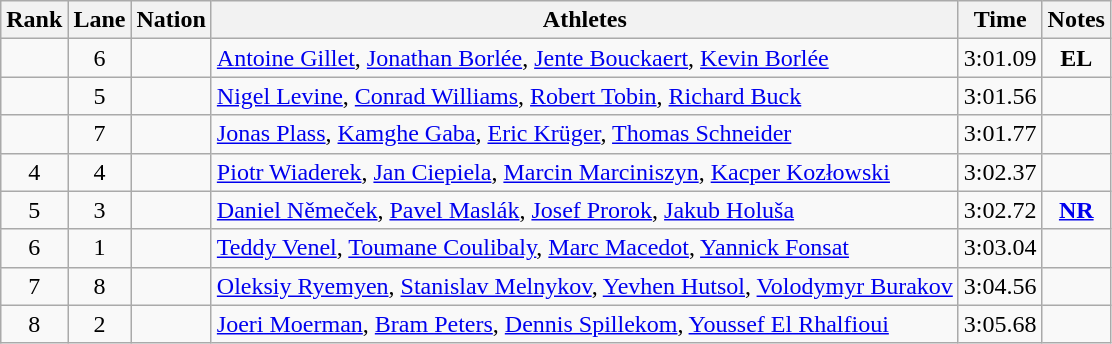<table class="wikitable sortable" style="text-align:center">
<tr>
<th>Rank</th>
<th>Lane</th>
<th>Nation</th>
<th>Athletes</th>
<th>Time</th>
<th>Notes</th>
</tr>
<tr>
<td></td>
<td>6</td>
<td align=left></td>
<td align=left><a href='#'>Antoine Gillet</a>, <a href='#'>Jonathan Borlée</a>, <a href='#'>Jente Bouckaert</a>, <a href='#'>Kevin Borlée</a></td>
<td>3:01.09</td>
<td><strong>EL</strong></td>
</tr>
<tr>
<td></td>
<td>5</td>
<td align=left></td>
<td align=left><a href='#'>Nigel Levine</a>, <a href='#'>Conrad Williams</a>, <a href='#'>Robert Tobin</a>, <a href='#'>Richard Buck</a></td>
<td>3:01.56</td>
<td></td>
</tr>
<tr>
<td></td>
<td>7</td>
<td align=left></td>
<td align=left><a href='#'>Jonas Plass</a>, <a href='#'>Kamghe Gaba</a>, <a href='#'>Eric Krüger</a>, <a href='#'>Thomas Schneider</a></td>
<td>3:01.77</td>
<td></td>
</tr>
<tr>
<td>4</td>
<td>4</td>
<td align=left></td>
<td align=left><a href='#'>Piotr Wiaderek</a>, <a href='#'>Jan Ciepiela</a>, <a href='#'>Marcin Marciniszyn</a>, <a href='#'>Kacper Kozłowski</a></td>
<td>3:02.37</td>
<td></td>
</tr>
<tr>
<td>5</td>
<td>3</td>
<td align=left></td>
<td align=left><a href='#'>Daniel Němeček</a>, <a href='#'>Pavel Maslák</a>, <a href='#'>Josef Prorok</a>, <a href='#'>Jakub Holuša</a></td>
<td>3:02.72</td>
<td><strong><a href='#'>NR</a></strong></td>
</tr>
<tr>
<td>6</td>
<td>1</td>
<td align=left></td>
<td align=left><a href='#'>Teddy Venel</a>, <a href='#'>Toumane Coulibaly</a>, <a href='#'>Marc Macedot</a>, <a href='#'>Yannick Fonsat</a></td>
<td>3:03.04</td>
<td></td>
</tr>
<tr>
<td>7</td>
<td>8</td>
<td align=left></td>
<td align=left><a href='#'>Oleksiy Ryemyen</a>, <a href='#'>Stanislav Melnykov</a>, <a href='#'>Yevhen Hutsol</a>, <a href='#'>Volodymyr Burakov</a></td>
<td>3:04.56</td>
<td></td>
</tr>
<tr>
<td>8</td>
<td>2</td>
<td align=left></td>
<td align=left><a href='#'>Joeri Moerman</a>, <a href='#'>Bram Peters</a>, <a href='#'>Dennis Spillekom</a>, <a href='#'>Youssef El Rhalfioui</a></td>
<td>3:05.68</td>
<td></td>
</tr>
</table>
